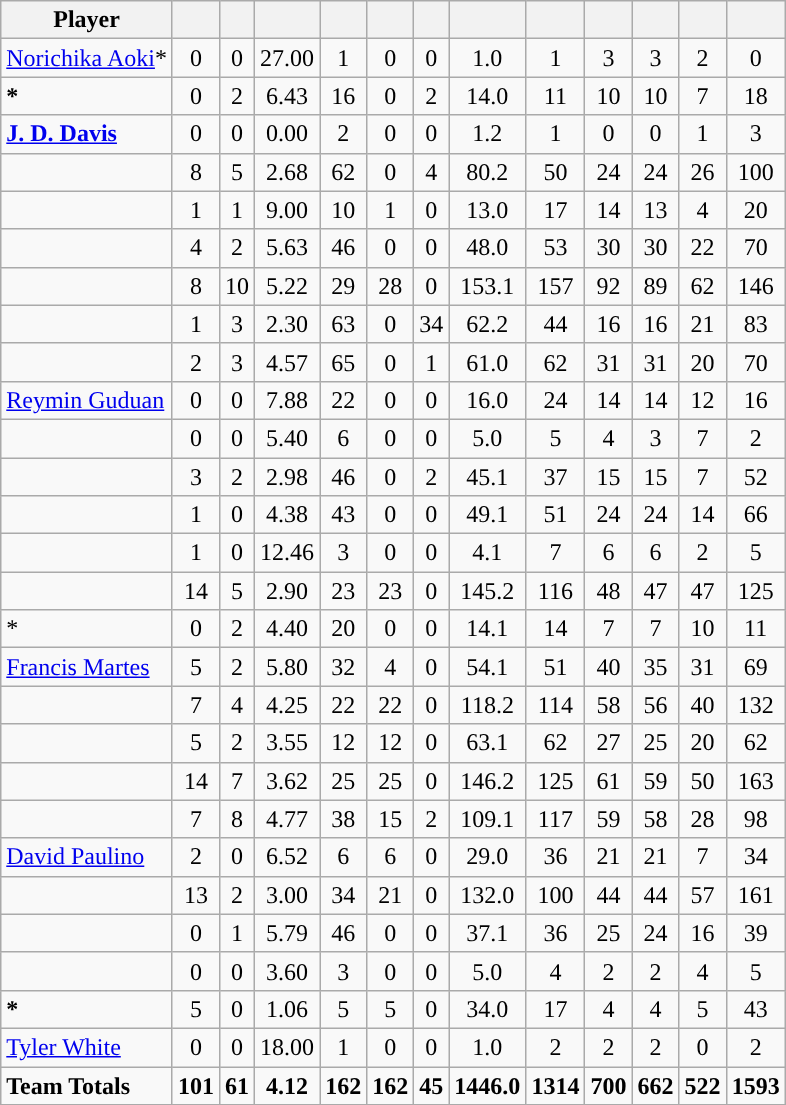<table class="wikitable sortable" style="text-align:center;">
<tr>
<th>Player</th>
<th></th>
<th></th>
<th></th>
<th></th>
<th></th>
<th></th>
<th></th>
<th></th>
<th></th>
<th></th>
<th></th>
<th></th>
</tr>
<tr>
<td align=left><a href='#'>Norichika Aoki</a>*</td>
<td>0</td>
<td>0</td>
<td>27.00</td>
<td>1</td>
<td>0</td>
<td>0</td>
<td>1.0</td>
<td>1</td>
<td>3</td>
<td>3</td>
<td>2</td>
<td>0</td>
</tr>
<tr>
<td align=left><strong>*</strong></td>
<td>0</td>
<td>2</td>
<td>6.43</td>
<td>16</td>
<td>0</td>
<td>2</td>
<td>14.0</td>
<td>11</td>
<td>10</td>
<td>10</td>
<td>7</td>
<td>18</td>
</tr>
<tr>
<td align=left><strong><a href='#'>J. D. Davis</a></strong></td>
<td>0</td>
<td>0</td>
<td>0.00</td>
<td>2</td>
<td>0</td>
<td>0</td>
<td>1.2</td>
<td>1</td>
<td>0</td>
<td>0</td>
<td>1</td>
<td>3</td>
</tr>
<tr>
<td align=left><strong></strong></td>
<td>8</td>
<td>5</td>
<td>2.68</td>
<td>62</td>
<td>0</td>
<td>4</td>
<td>80.2</td>
<td>50</td>
<td>24</td>
<td>24</td>
<td>26</td>
<td>100</td>
</tr>
<tr>
<td align=left></td>
<td>1</td>
<td>1</td>
<td>9.00</td>
<td>10</td>
<td>1</td>
<td>0</td>
<td>13.0</td>
<td>17</td>
<td>14</td>
<td>13</td>
<td>4</td>
<td>20</td>
</tr>
<tr>
<td align=left><strong></strong></td>
<td>4</td>
<td>2</td>
<td>5.63</td>
<td>46</td>
<td>0</td>
<td>0</td>
<td>48.0</td>
<td>53</td>
<td>30</td>
<td>30</td>
<td>22</td>
<td>70</td>
</tr>
<tr>
<td align=left></td>
<td>8</td>
<td>10</td>
<td>5.22</td>
<td>29</td>
<td>28</td>
<td>0</td>
<td>153.1</td>
<td>157</td>
<td>92</td>
<td>89</td>
<td>62</td>
<td>146</td>
</tr>
<tr>
<td align=left><strong></strong></td>
<td>1</td>
<td>3</td>
<td>2.30</td>
<td>63</td>
<td>0</td>
<td>34</td>
<td>62.2</td>
<td>44</td>
<td>16</td>
<td>16</td>
<td>21</td>
<td>83</td>
</tr>
<tr>
<td align=left></td>
<td>2</td>
<td>3</td>
<td>4.57</td>
<td>65</td>
<td>0</td>
<td>1</td>
<td>61.0</td>
<td>62</td>
<td>31</td>
<td>31</td>
<td>20</td>
<td>70</td>
</tr>
<tr>
<td align=left><a href='#'>Reymin Guduan</a></td>
<td>0</td>
<td>0</td>
<td>7.88</td>
<td>22</td>
<td>0</td>
<td>0</td>
<td>16.0</td>
<td>24</td>
<td>14</td>
<td>14</td>
<td>12</td>
<td>16</td>
</tr>
<tr>
<td align=left><strong></strong></td>
<td>0</td>
<td>0</td>
<td>5.40</td>
<td>6</td>
<td>0</td>
<td>0</td>
<td>5.0</td>
<td>5</td>
<td>4</td>
<td>3</td>
<td>7</td>
<td>2</td>
</tr>
<tr>
<td align=left></td>
<td>3</td>
<td>2</td>
<td>2.98</td>
<td>46</td>
<td>0</td>
<td>2</td>
<td>45.1</td>
<td>37</td>
<td>15</td>
<td>15</td>
<td>7</td>
<td>52</td>
</tr>
<tr>
<td align=left></td>
<td>1</td>
<td>0</td>
<td>4.38</td>
<td>43</td>
<td>0</td>
<td>0</td>
<td>49.1</td>
<td>51</td>
<td>24</td>
<td>24</td>
<td>14</td>
<td>66</td>
</tr>
<tr>
<td align=left></td>
<td>1</td>
<td>0</td>
<td>12.46</td>
<td>3</td>
<td>0</td>
<td>0</td>
<td>4.1</td>
<td>7</td>
<td>6</td>
<td>6</td>
<td>2</td>
<td>5</td>
</tr>
<tr>
<td align=left><strong></strong></td>
<td>14</td>
<td>5</td>
<td>2.90</td>
<td>23</td>
<td>23</td>
<td>0</td>
<td>145.2</td>
<td>116</td>
<td>48</td>
<td>47</td>
<td>47</td>
<td>125</td>
</tr>
<tr>
<td align=left>*</td>
<td>0</td>
<td>2</td>
<td>4.40</td>
<td>20</td>
<td>0</td>
<td>0</td>
<td>14.1</td>
<td>14</td>
<td>7</td>
<td>7</td>
<td>10</td>
<td>11</td>
</tr>
<tr>
<td align=left><a href='#'>Francis Martes</a></td>
<td>5</td>
<td>2</td>
<td>5.80</td>
<td>32</td>
<td>4</td>
<td>0</td>
<td>54.1</td>
<td>51</td>
<td>40</td>
<td>35</td>
<td>31</td>
<td>69</td>
</tr>
<tr>
<td align=left><strong></strong></td>
<td>7</td>
<td>4</td>
<td>4.25</td>
<td>22</td>
<td>22</td>
<td>0</td>
<td>118.2</td>
<td>114</td>
<td>58</td>
<td>56</td>
<td>40</td>
<td>132</td>
</tr>
<tr>
<td align=left><strong></strong></td>
<td>5</td>
<td>2</td>
<td>3.55</td>
<td>12</td>
<td>12</td>
<td>0</td>
<td>63.1</td>
<td>62</td>
<td>27</td>
<td>25</td>
<td>20</td>
<td>62</td>
</tr>
<tr>
<td align=left><strong></strong></td>
<td>14</td>
<td>7</td>
<td>3.62</td>
<td>25</td>
<td>25</td>
<td>0</td>
<td>146.2</td>
<td>125</td>
<td>61</td>
<td>59</td>
<td>50</td>
<td>163</td>
</tr>
<tr>
<td align=left><strong></strong></td>
<td>7</td>
<td>8</td>
<td>4.77</td>
<td>38</td>
<td>15</td>
<td>2</td>
<td>109.1</td>
<td>117</td>
<td>59</td>
<td>58</td>
<td>28</td>
<td>98</td>
</tr>
<tr>
<td align=left><a href='#'>David Paulino</a></td>
<td>2</td>
<td>0</td>
<td>6.52</td>
<td>6</td>
<td>6</td>
<td>0</td>
<td>29.0</td>
<td>36</td>
<td>21</td>
<td>21</td>
<td>7</td>
<td>34</td>
</tr>
<tr>
<td align=left></td>
<td>13</td>
<td>2</td>
<td>3.00</td>
<td>34</td>
<td>21</td>
<td>0</td>
<td>132.0</td>
<td>100</td>
<td>44</td>
<td>44</td>
<td>57</td>
<td>161</td>
</tr>
<tr>
<td align=left></td>
<td>0</td>
<td>1</td>
<td>5.79</td>
<td>46</td>
<td>0</td>
<td>0</td>
<td>37.1</td>
<td>36</td>
<td>25</td>
<td>24</td>
<td>16</td>
<td>39</td>
</tr>
<tr>
<td align=left></td>
<td>0</td>
<td>0</td>
<td>3.60</td>
<td>3</td>
<td>0</td>
<td>0</td>
<td>5.0</td>
<td>4</td>
<td>2</td>
<td>2</td>
<td>4</td>
<td>5</td>
</tr>
<tr>
<td align=left><strong>*</strong></td>
<td>5</td>
<td>0</td>
<td>1.06</td>
<td>5</td>
<td>5</td>
<td>0</td>
<td>34.0</td>
<td>17</td>
<td>4</td>
<td>4</td>
<td>5</td>
<td>43</td>
</tr>
<tr>
<td align=left><a href='#'>Tyler White</a></td>
<td>0</td>
<td>0</td>
<td>18.00</td>
<td>1</td>
<td>0</td>
<td>0</td>
<td>1.0</td>
<td>2</td>
<td>2</td>
<td>2</td>
<td>0</td>
<td>2</td>
</tr>
<tr>
<td align=left><strong>Team Totals</strong></td>
<td><strong>101</strong></td>
<td><strong>61</strong></td>
<td><strong>4.12</strong></td>
<td><strong>162</strong></td>
<td><strong>162</strong></td>
<td><strong>45</strong></td>
<td><strong>1446.0</strong></td>
<td><strong>1314</strong></td>
<td><strong>700</strong></td>
<td><strong>662</strong></td>
<td><strong>522</strong></td>
<td><strong>1593</strong></td>
</tr>
<tr class=="sortbottom">
</tr>
</table>
